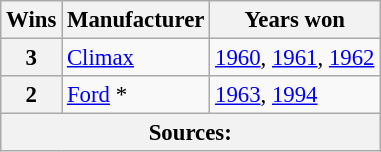<table class="wikitable" style="font-size: 95%;">
<tr>
<th>Wins</th>
<th>Manufacturer</th>
<th>Years won</th>
</tr>
<tr>
<th>3</th>
<td> <a href='#'>Climax</a></td>
<td><span><a href='#'>1960</a>, <a href='#'>1961</a>, <a href='#'>1962</a></span></td>
</tr>
<tr>
<th>2</th>
<td> <a href='#'>Ford</a> *</td>
<td><span><a href='#'>1963</a></span>, <a href='#'>1994</a></td>
</tr>
<tr>
<th colspan="3">Sources:</th>
</tr>
</table>
